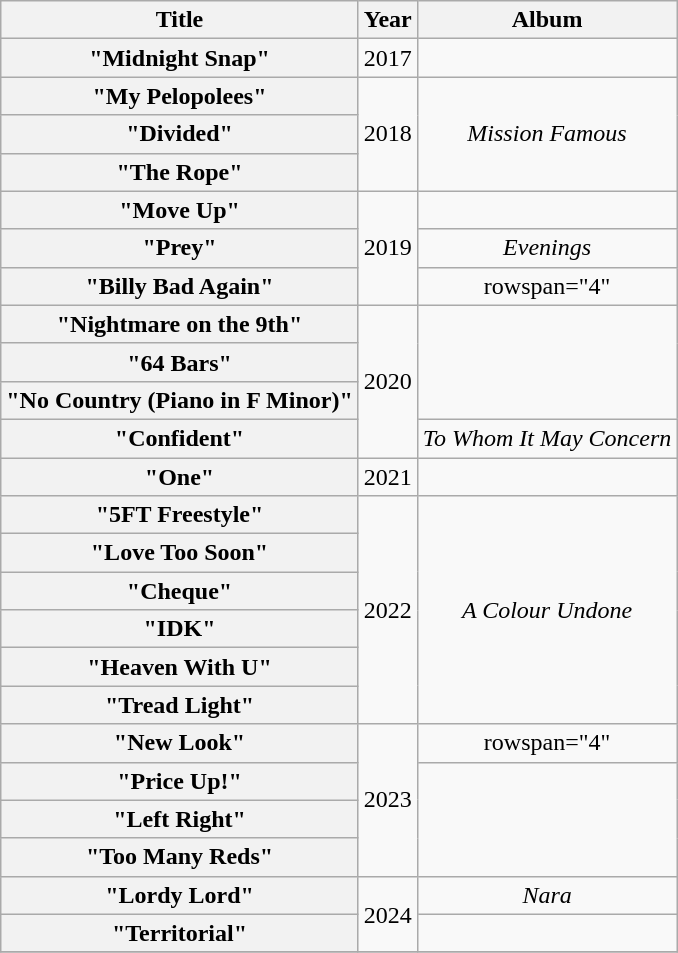<table class="wikitable plainrowheaders" style="text-align:center;">
<tr>
<th>Title</th>
<th>Year</th>
<th>Album</th>
</tr>
<tr>
<th scope="row">"Midnight Snap"</th>
<td>2017</td>
<td></td>
</tr>
<tr>
<th scope="row">"My Pelopolees"</th>
<td rowspan="3">2018</td>
<td rowspan="3"><em>Mission Famous</em></td>
</tr>
<tr>
<th scope="row">"Divided"</th>
</tr>
<tr>
<th scope="row">"The Rope"</th>
</tr>
<tr>
<th scope="row">"Move Up"</th>
<td rowspan="3">2019</td>
<td></td>
</tr>
<tr>
<th scope="row">"Prey"<br></th>
<td><em>Evenings</em></td>
</tr>
<tr>
<th scope="row">"Billy Bad Again"</th>
<td>rowspan="4" </td>
</tr>
<tr>
<th scope="row">"Nightmare on the 9th"</th>
<td rowspan="4">2020</td>
</tr>
<tr>
<th scope="row">"64 Bars"</th>
</tr>
<tr>
<th scope="row">"No Country (Piano in F Minor)"<br></th>
</tr>
<tr>
<th scope="row">"Confident"</th>
<td><em>To Whom It May Concern</em></td>
</tr>
<tr>
<th scope="row">"One"<br></th>
<td>2021</td>
<td></td>
</tr>
<tr>
<th scope="row">"5FT Freestyle"</th>
<td rowspan="6">2022</td>
<td rowspan="6"><em>A Colour Undone</em></td>
</tr>
<tr>
<th scope="row">"Love Too Soon"</th>
</tr>
<tr>
<th scope="row">"Cheque"<br></th>
</tr>
<tr>
<th scope="row">"IDK"<br></th>
</tr>
<tr>
<th scope="row">"Heaven With U"<br></th>
</tr>
<tr>
<th scope="row">"Tread Light"</th>
</tr>
<tr>
<th scope="row">"New Look"<br> </th>
<td rowspan="4">2023</td>
<td>rowspan="4" </td>
</tr>
<tr>
<th scope="row">"Price Up!"<br></th>
</tr>
<tr>
<th scope="row">"Left Right"</th>
</tr>
<tr>
<th scope="row">"Too Many Reds"<br></th>
</tr>
<tr>
<th scope="row">"Lordy Lord"<br></th>
<td rowspan="2">2024</td>
<td><em>Nara</em></td>
</tr>
<tr>
<th scope="row">"Territorial"</th>
<td></td>
</tr>
<tr>
</tr>
</table>
